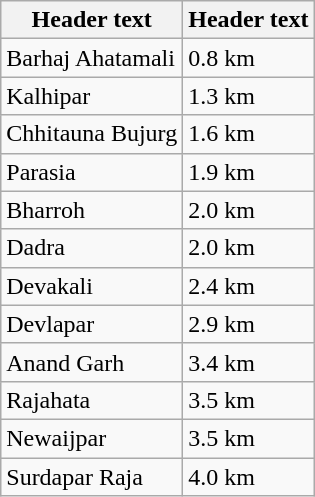<table class="wikitable sortable">
<tr>
<th>Header text</th>
<th>Header text</th>
</tr>
<tr>
<td>Barhaj Ahatamali</td>
<td>0.8 km</td>
</tr>
<tr>
<td>Kalhipar</td>
<td>1.3 km</td>
</tr>
<tr>
<td>Chhitauna Bujurg</td>
<td>1.6 km</td>
</tr>
<tr>
<td>Parasia</td>
<td>1.9 km</td>
</tr>
<tr>
<td>Bharroh</td>
<td>2.0 km</td>
</tr>
<tr>
<td>Dadra</td>
<td>2.0 km</td>
</tr>
<tr>
<td>Devakali</td>
<td>2.4 km</td>
</tr>
<tr>
<td>Devlapar</td>
<td>2.9 km</td>
</tr>
<tr>
<td>Anand Garh</td>
<td>3.4 km</td>
</tr>
<tr>
<td>Rajahata</td>
<td>3.5 km</td>
</tr>
<tr>
<td>Newaijpar</td>
<td>3.5 km</td>
</tr>
<tr>
<td>Surdapar Raja</td>
<td>4.0 km</td>
</tr>
</table>
